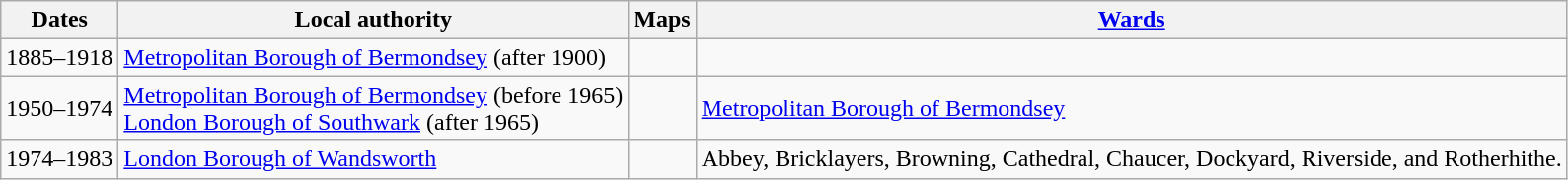<table class=wikitable>
<tr>
<th>Dates</th>
<th>Local authority</th>
<th>Maps</th>
<th><a href='#'>Wards</a></th>
</tr>
<tr>
<td>1885–1918</td>
<td><a href='#'>Metropolitan Borough of Bermondsey</a> (after 1900)</td>
<td></td>
<td></td>
</tr>
<tr>
<td>1950–1974</td>
<td><a href='#'>Metropolitan Borough of Bermondsey</a> (before 1965)<br><a href='#'>London Borough of Southwark</a> (after 1965)</td>
<td></td>
<td><a href='#'>Metropolitan Borough of Bermondsey</a></td>
</tr>
<tr>
<td>1974–1983</td>
<td><a href='#'>London Borough of Wandsworth</a></td>
<td></td>
<td>Abbey, Bricklayers, Browning, Cathedral, Chaucer, Dockyard, Riverside, and Rotherhithe.</td>
</tr>
</table>
